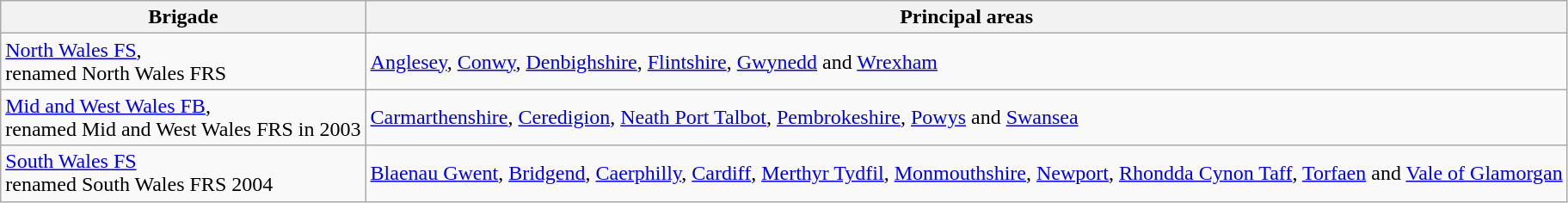<table class="wikitable">
<tr>
<th>Brigade</th>
<th>Principal areas</th>
</tr>
<tr>
<td><a href='#'>North Wales FS</a>, <br> renamed North Wales FRS</td>
<td><a href='#'>Anglesey</a>, <a href='#'>Conwy</a>, <a href='#'>Denbighshire</a>, <a href='#'>Flintshire</a>, <a href='#'>Gwynedd</a> and <a href='#'>Wrexham</a></td>
</tr>
<tr>
<td><a href='#'>Mid and West Wales FB</a>,<br> renamed Mid and West Wales FRS in 2003</td>
<td><a href='#'>Carmarthenshire</a>, <a href='#'>Ceredigion</a>, <a href='#'>Neath Port Talbot</a>, <a href='#'>Pembrokeshire</a>, <a href='#'>Powys</a> and <a href='#'>Swansea</a></td>
</tr>
<tr>
<td><a href='#'>South Wales FS</a><br> renamed South Wales FRS 2004</td>
<td><a href='#'>Blaenau Gwent</a>, <a href='#'>Bridgend</a>, <a href='#'>Caerphilly</a>, <a href='#'>Cardiff</a>, <a href='#'>Merthyr Tydfil</a>, <a href='#'>Monmouthshire</a>, <a href='#'>Newport</a>, <a href='#'>Rhondda Cynon Taff</a>, <a href='#'>Torfaen</a> and <a href='#'>Vale of Glamorgan</a></td>
</tr>
</table>
